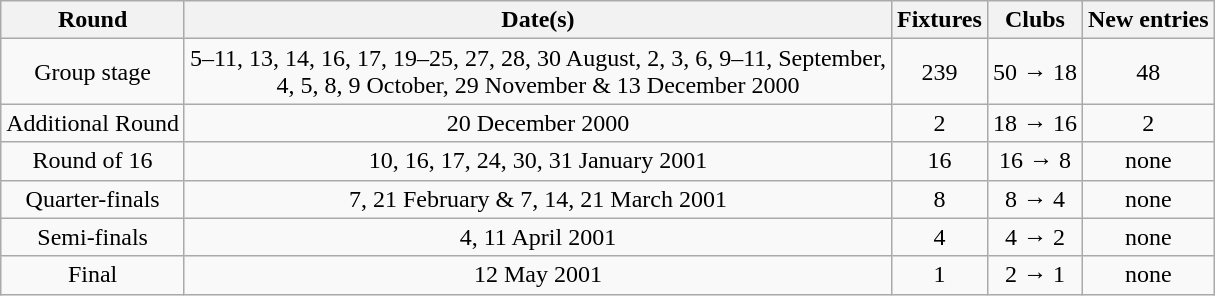<table class="wikitable" style="text-align:center">
<tr>
<th>Round</th>
<th>Date(s)</th>
<th>Fixtures</th>
<th>Clubs</th>
<th>New entries</th>
</tr>
<tr>
<td>Group stage</td>
<td>5–11, 13, 14, 16, 17, 19–25, 27, 28, 30 August, 2, 3, 6, 9–11, September,<br>4, 5, 8, 9 October, 29 November & 13 December 2000</td>
<td>239</td>
<td>50 → 18</td>
<td>48</td>
</tr>
<tr>
<td>Additional Round</td>
<td>20 December 2000</td>
<td>2</td>
<td>18 → 16</td>
<td>2</td>
</tr>
<tr>
<td>Round of 16</td>
<td>10, 16, 17, 24, 30, 31 January 2001</td>
<td>16</td>
<td>16 → 8</td>
<td>none</td>
</tr>
<tr>
<td>Quarter-finals</td>
<td>7, 21 February & 7, 14, 21 March 2001</td>
<td>8</td>
<td>8 → 4</td>
<td>none</td>
</tr>
<tr>
<td>Semi-finals</td>
<td>4, 11 April 2001</td>
<td>4</td>
<td>4 → 2</td>
<td>none</td>
</tr>
<tr>
<td>Final</td>
<td>12 May 2001</td>
<td>1</td>
<td>2 → 1</td>
<td>none</td>
</tr>
</table>
